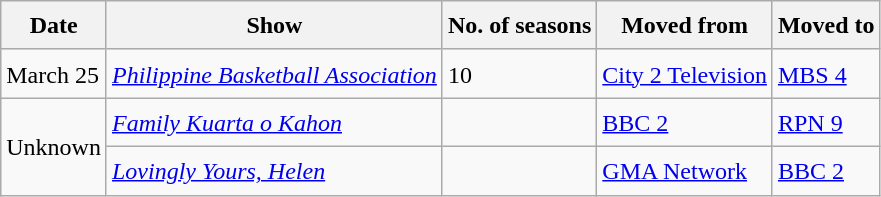<table class="wikitable" style="text-align:left; line-height:25px; width:auto;">
<tr>
<th>Date</th>
<th>Show</th>
<th>No. of seasons</th>
<th>Moved from</th>
<th>Moved to</th>
</tr>
<tr>
<td>March 25</td>
<td><em><a href='#'>Philippine Basketball Association</a></em></td>
<td>10</td>
<td><a href='#'>City 2 Television</a></td>
<td><a href='#'>MBS 4</a></td>
</tr>
<tr>
<td rowspan=2>Unknown</td>
<td><em><a href='#'>Family Kuarta o Kahon</a></em></td>
<td></td>
<td><a href='#'>BBC 2</a></td>
<td><a href='#'>RPN 9</a></td>
</tr>
<tr>
<td><em><a href='#'>Lovingly Yours, Helen</a></em></td>
<td></td>
<td><a href='#'>GMA Network</a></td>
<td><a href='#'>BBC 2</a></td>
</tr>
</table>
